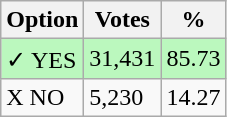<table class="wikitable">
<tr>
<th>Option</th>
<th>Votes</th>
<th>%</th>
</tr>
<tr>
<td style=background:#bbf8be>✓ YES</td>
<td style=background:#bbf8be>31,431</td>
<td style=background:#bbf8be>85.73</td>
</tr>
<tr>
<td>X NO</td>
<td>5,230</td>
<td>14.27</td>
</tr>
</table>
